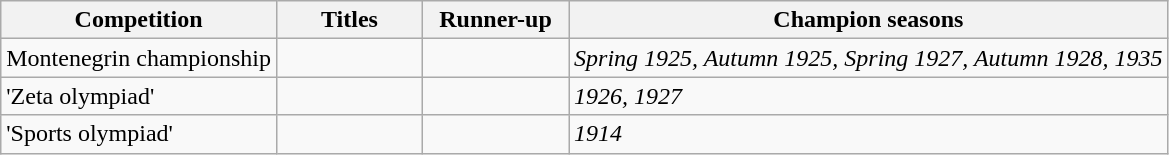<table class="wikitable">
<tr>
<th>Competition</th>
<th width="90">Titles</th>
<th width="90">Runner-up</th>
<th>Champion seasons</th>
</tr>
<tr>
<td>Montenegrin championship</td>
<td></td>
<td></td>
<td><em>Spring 1925, Autumn 1925, Spring 1927, Autumn 1928, 1935</em></td>
</tr>
<tr>
<td>'Zeta olympiad'</td>
<td></td>
<td></td>
<td><em>1926, 1927</em></td>
</tr>
<tr>
<td>'Sports olympiad'</td>
<td></td>
<td></td>
<td><em>1914</em></td>
</tr>
</table>
